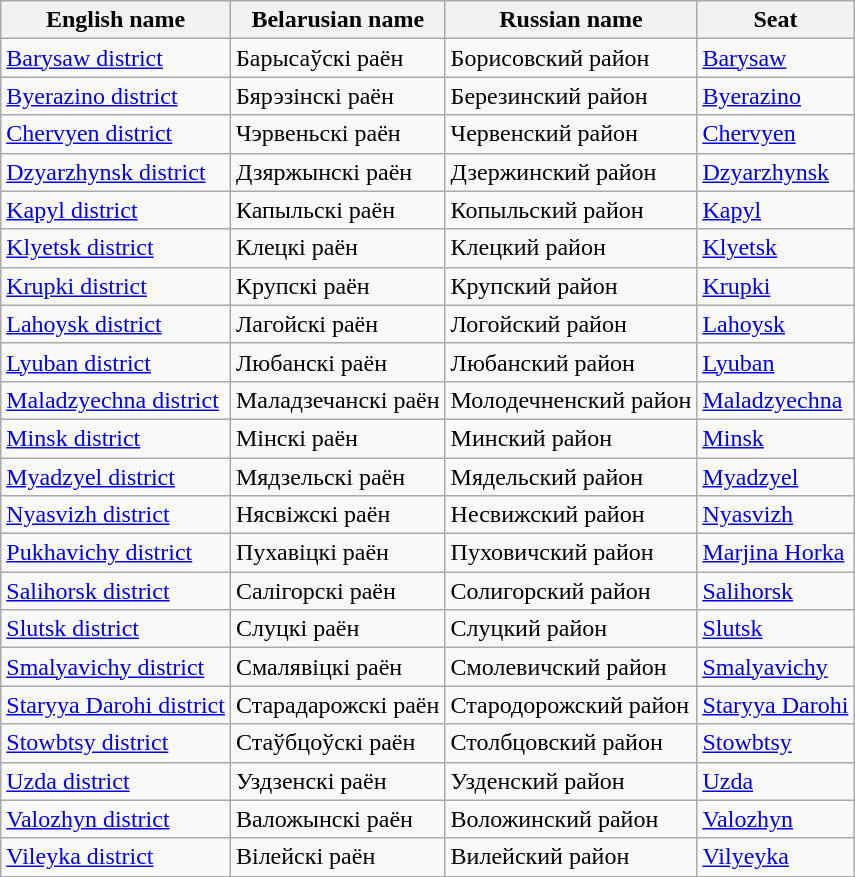<table class="wikitable sortable">
<tr>
<th>English name</th>
<th>Belarusian name</th>
<th>Russian name</th>
<th>Seat</th>
</tr>
<tr>
<td><a href='#'>Barysaw district</a></td>
<td>Барысаўскі раён</td>
<td>Борисовский район</td>
<td><a href='#'>Barysaw</a></td>
</tr>
<tr>
<td><a href='#'>Byerazino district</a></td>
<td>Бярэзінскі раён</td>
<td>Березинский район</td>
<td><a href='#'>Byerazino</a></td>
</tr>
<tr>
<td><a href='#'>Chervyen district</a></td>
<td>Чэрвеньскі раён</td>
<td>Червенский район</td>
<td><a href='#'>Chervyen</a></td>
</tr>
<tr>
<td><a href='#'>Dzyarzhynsk district</a></td>
<td>Дзяржынскі раён</td>
<td>Дзержинский район</td>
<td><a href='#'>Dzyarzhynsk</a></td>
</tr>
<tr>
<td><a href='#'>Kapyl district</a></td>
<td>Капыльскі раён</td>
<td>Копыльский район</td>
<td><a href='#'>Kapyl</a></td>
</tr>
<tr>
<td><a href='#'>Klyetsk district</a></td>
<td>Клецкі раён</td>
<td>Клецкий район</td>
<td><a href='#'>Klyetsk</a></td>
</tr>
<tr>
<td><a href='#'>Krupki district</a></td>
<td>Крупскі раён</td>
<td>Крупский район</td>
<td><a href='#'>Krupki</a></td>
</tr>
<tr>
<td><a href='#'>Lahoysk district</a></td>
<td>Лагойскі раён</td>
<td>Логойский район</td>
<td><a href='#'>Lahoysk</a></td>
</tr>
<tr>
<td><a href='#'>Lyuban district</a></td>
<td>Любанскі раён</td>
<td>Любанский район</td>
<td><a href='#'>Lyuban</a></td>
</tr>
<tr>
<td><a href='#'>Maladzyechna district</a></td>
<td>Маладзечанскі раён</td>
<td>Молодечненский район</td>
<td><a href='#'>Maladzyechna</a></td>
</tr>
<tr>
<td><a href='#'>Minsk district</a></td>
<td>Мінскі раён</td>
<td>Минский район</td>
<td><a href='#'>Minsk</a></td>
</tr>
<tr>
<td><a href='#'>Myadzyel district</a></td>
<td>Мядзельскі раён</td>
<td>Мядельский район</td>
<td><a href='#'>Myadzyel</a></td>
</tr>
<tr>
<td><a href='#'>Nyasvizh district</a></td>
<td>Нясвіжскі раён</td>
<td>Несвижский район</td>
<td><a href='#'>Nyasvizh</a></td>
</tr>
<tr>
<td><a href='#'>Pukhavichy district</a></td>
<td>Пухавіцкі раён</td>
<td>Пуховичский район</td>
<td><a href='#'>Marjina Horka</a></td>
</tr>
<tr>
<td><a href='#'>Salihorsk district</a></td>
<td>Салігорскі раён</td>
<td>Солигорский район</td>
<td><a href='#'>Salihorsk</a></td>
</tr>
<tr>
<td><a href='#'>Slutsk district</a></td>
<td>Слуцкі раён</td>
<td>Слуцкий район</td>
<td><a href='#'>Slutsk</a></td>
</tr>
<tr>
<td><a href='#'>Smalyavichy district</a></td>
<td>Смалявіцкі раён</td>
<td>Смолевичский район</td>
<td><a href='#'>Smalyavichy</a></td>
</tr>
<tr>
<td><a href='#'>Staryya Darohi district</a></td>
<td>Старадарожскі раён</td>
<td>Стародорожский район</td>
<td><a href='#'>Staryya Darohi</a></td>
</tr>
<tr>
<td><a href='#'>Stowbtsy district</a></td>
<td>Стаўбцоўскі раён</td>
<td>Столбцовский район</td>
<td><a href='#'>Stowbtsy</a></td>
</tr>
<tr>
<td><a href='#'>Uzda district</a></td>
<td>Уздзенскі раён</td>
<td>Узденский район</td>
<td><a href='#'>Uzda</a></td>
</tr>
<tr>
<td><a href='#'>Valozhyn district</a></td>
<td>Валожынскі раён</td>
<td>Воложинский район</td>
<td><a href='#'>Valozhyn</a></td>
</tr>
<tr>
<td><a href='#'>Vileyka district</a></td>
<td>Вілейскі раён</td>
<td>Вилейский район</td>
<td><a href='#'>Vilyeyka</a></td>
</tr>
</table>
